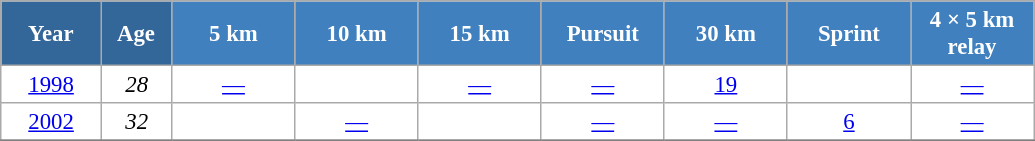<table class="wikitable" style="font-size:95%; text-align:center; border:grey solid 1px; border-collapse:collapse; background:#ffffff;">
<tr>
<th style="background-color:#369; color:white; width:60px;"> Year </th>
<th style="background-color:#369; color:white; width:40px;"> Age </th>
<th style="background-color:#4180be; color:white; width:75px;"> 5 km </th>
<th style="background-color:#4180be; color:white; width:75px;"> 10 km </th>
<th style="background-color:#4180be; color:white; width:75px;"> 15 km </th>
<th style="background-color:#4180be; color:white; width:75px;"> Pursuit </th>
<th style="background-color:#4180be; color:white; width:75px;"> 30 km </th>
<th style="background-color:#4180be; color:white; width:75px;"> Sprint </th>
<th style="background-color:#4180be; color:white; width:75px;"> 4 × 5 km <br> relay </th>
</tr>
<tr>
<td><a href='#'>1998</a></td>
<td><em>28</em></td>
<td><a href='#'>—</a></td>
<td></td>
<td><a href='#'>—</a></td>
<td><a href='#'>—</a></td>
<td><a href='#'>19</a></td>
<td></td>
<td><a href='#'>—</a></td>
</tr>
<tr>
<td><a href='#'>2002</a></td>
<td><em>32</em></td>
<td></td>
<td><a href='#'>—</a></td>
<td><a href='#'></a></td>
<td><a href='#'>—</a></td>
<td><a href='#'>—</a></td>
<td><a href='#'>6</a></td>
<td><a href='#'>—</a></td>
</tr>
<tr>
</tr>
</table>
